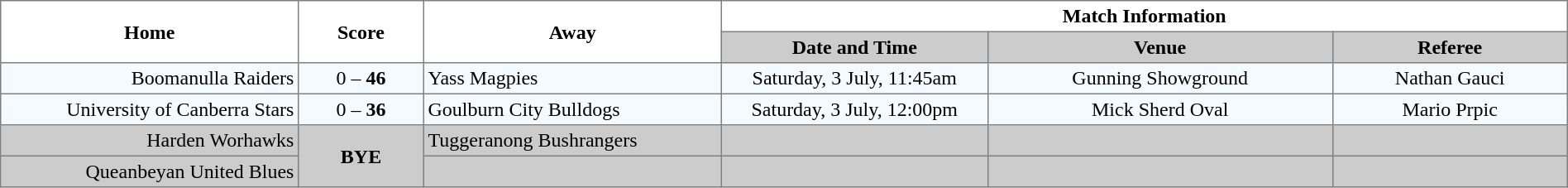<table border="1" cellpadding="3" cellspacing="0" width="100%" style="border-collapse:collapse;  text-align:center;">
<tr>
<th rowspan="2" width="19%">Home</th>
<th rowspan="2" width="8%">Score</th>
<th rowspan="2" width="19%">Away</th>
<th colspan="3">Match Information</th>
</tr>
<tr bgcolor="#CCCCCC">
<th width="17%">Date and Time</th>
<th width="22%">Venue</th>
<th width="50%">Referee</th>
</tr>
<tr style="text-align:center; background:#f5faff;">
<td align="right">Boomanulla Raiders </td>
<td>0 – <strong>46</strong></td>
<td align="left"> Yass Magpies</td>
<td>Saturday, 3 July, 11:45am</td>
<td>Gunning Showground</td>
<td>Nathan Gauci</td>
</tr>
<tr style="text-align:center; background:#f5faff;">
<td align="right">University of Canberra Stars </td>
<td>0 – <strong>36</strong></td>
<td align="left"> Goulburn City Bulldogs</td>
<td>Saturday, 3 July, 12:00pm</td>
<td>Mick Sherd Oval</td>
<td>Mario Prpic</td>
</tr>
<tr style="text-align:center; background:#CCCCCC;">
<td align="right">Harden Worhawks </td>
<td rowspan="2"><strong>BYE</strong></td>
<td align="left"> Tuggeranong Bushrangers</td>
<td></td>
<td></td>
<td></td>
</tr>
<tr style="text-align:center; background:#CCCCCC;">
<td align="right">Queanbeyan United Blues </td>
<td></td>
<td></td>
<td></td>
<td></td>
</tr>
</table>
